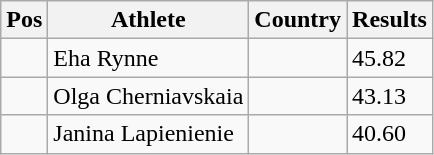<table class="wikitable">
<tr>
<th>Pos</th>
<th>Athlete</th>
<th>Country</th>
<th>Results</th>
</tr>
<tr>
<td align="center"></td>
<td>Eha Rynne</td>
<td></td>
<td>45.82</td>
</tr>
<tr>
<td align="center"></td>
<td>Olga Cherniavskaia</td>
<td></td>
<td>43.13</td>
</tr>
<tr>
<td align="center"></td>
<td>Janina Lapienienie</td>
<td></td>
<td>40.60</td>
</tr>
</table>
